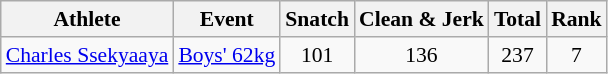<table class="wikitable" style="font-size:90%">
<tr>
<th>Athlete</th>
<th>Event</th>
<th>Snatch</th>
<th>Clean & Jerk</th>
<th>Total</th>
<th>Rank</th>
</tr>
<tr>
<td><a href='#'>Charles Ssekyaaya</a></td>
<td><a href='#'>Boys' 62kg</a></td>
<td align=center>101</td>
<td align=center>136</td>
<td align=center>237</td>
<td align=center>7</td>
</tr>
</table>
